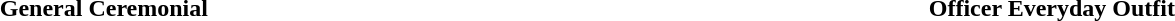<table border="0" cellpadding="1" cellspacing="0" style="width:100%; text-align:center">
<tr>
<td></td>
<td></td>
</tr>
<tr>
<th>General Ceremonial</th>
<th>Officer Everyday Outfit</th>
</tr>
</table>
